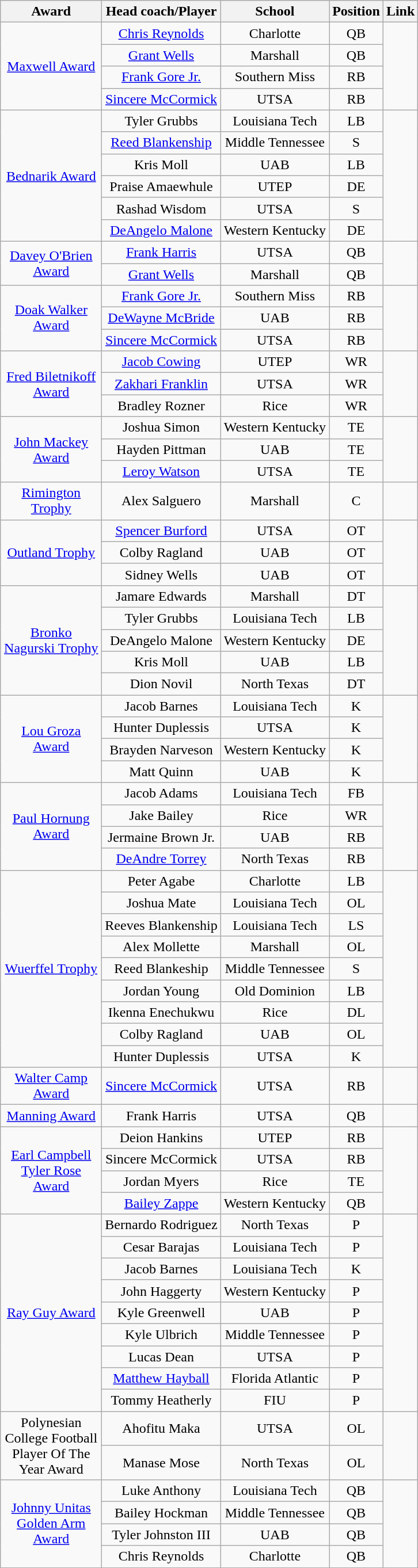<table class="wikitable sortable" style="text-align: center;">
<tr>
<th style="width:110px;">Award</th>
<th>Head coach/Player</th>
<th>School</th>
<th>Position</th>
<th>Link</th>
</tr>
<tr>
<td rowspan=4><a href='#'>Maxwell Award</a></td>
<td><a href='#'>Chris Reynolds</a></td>
<td style=>Charlotte</td>
<td>QB</td>
<td rowspan=4></td>
</tr>
<tr>
<td><a href='#'>Grant Wells</a></td>
<td style=>Marshall</td>
<td>QB</td>
</tr>
<tr>
<td><a href='#'>Frank Gore Jr.</a></td>
<td style=>Southern Miss</td>
<td>RB</td>
</tr>
<tr>
<td><a href='#'>Sincere McCormick</a></td>
<td style=>UTSA</td>
<td>RB</td>
</tr>
<tr>
<td rowspan=6><a href='#'>Bednarik Award</a></td>
<td>Tyler Grubbs</td>
<td style=>Louisiana Tech</td>
<td>LB</td>
<td rowspan=6></td>
</tr>
<tr>
<td><a href='#'>Reed Blankenship</a></td>
<td style=>Middle Tennessee</td>
<td>S</td>
</tr>
<tr>
<td>Kris Moll</td>
<td style=>UAB</td>
<td>LB</td>
</tr>
<tr>
<td>Praise Amaewhule</td>
<td style=>UTEP</td>
<td>DE</td>
</tr>
<tr>
<td>Rashad Wisdom</td>
<td style=>UTSA</td>
<td>S</td>
</tr>
<tr>
<td><a href='#'>DeAngelo Malone</a></td>
<td style=>Western Kentucky</td>
<td>DE</td>
</tr>
<tr>
<td rowspan=2><a href='#'>Davey O'Brien Award</a></td>
<td><a href='#'>Frank Harris</a></td>
<td style=>UTSA</td>
<td>QB</td>
<td rowspan=2></td>
</tr>
<tr>
<td><a href='#'>Grant Wells</a></td>
<td style=>Marshall</td>
<td>QB</td>
</tr>
<tr>
<td rowspan=3><a href='#'>Doak Walker Award</a></td>
<td><a href='#'>Frank Gore Jr.</a></td>
<td style=>Southern Miss</td>
<td>RB</td>
<td rowspan=3></td>
</tr>
<tr>
<td><a href='#'>DeWayne McBride</a></td>
<td style=>UAB</td>
<td>RB</td>
</tr>
<tr>
<td><a href='#'>Sincere McCormick</a></td>
<td style=>UTSA</td>
<td>RB</td>
</tr>
<tr>
<td rowspan=3><a href='#'>Fred Biletnikoff Award</a></td>
<td><a href='#'>Jacob Cowing</a></td>
<td style=>UTEP</td>
<td>WR</td>
<td rowspan=3></td>
</tr>
<tr>
<td><a href='#'>Zakhari Franklin</a></td>
<td style=>UTSA</td>
<td>WR</td>
</tr>
<tr>
<td>Bradley Rozner</td>
<td style=>Rice</td>
<td>WR</td>
</tr>
<tr>
<td rowspan=3><a href='#'>John Mackey Award</a></td>
<td>Joshua Simon</td>
<td style=>Western Kentucky</td>
<td>TE</td>
<td rowspan=3></td>
</tr>
<tr>
<td>Hayden Pittman</td>
<td style=>UAB</td>
<td>TE</td>
</tr>
<tr>
<td><a href='#'>Leroy Watson</a></td>
<td style=>UTSA</td>
<td>TE</td>
</tr>
<tr>
<td><a href='#'>Rimington Trophy</a></td>
<td>Alex Salguero</td>
<td style=>Marshall</td>
<td>C</td>
<td></td>
</tr>
<tr>
<td rowspan=3><a href='#'>Outland Trophy</a></td>
<td><a href='#'>Spencer Burford</a></td>
<td style=>UTSA</td>
<td>OT</td>
<td rowspan=3></td>
</tr>
<tr>
<td>Colby Ragland</td>
<td style=>UAB</td>
<td>OT</td>
</tr>
<tr>
<td>Sidney Wells</td>
<td style=>UAB</td>
<td>OT</td>
</tr>
<tr>
<td rowspan=5><a href='#'>Bronko Nagurski Trophy</a></td>
<td>Jamare Edwards</td>
<td style=>Marshall</td>
<td>DT</td>
<td rowspan=5></td>
</tr>
<tr>
<td>Tyler Grubbs</td>
<td style=>Louisiana Tech</td>
<td>LB</td>
</tr>
<tr>
<td>DeAngelo Malone</td>
<td style=>Western Kentucky</td>
<td>DE</td>
</tr>
<tr>
<td>Kris Moll</td>
<td style=>UAB</td>
<td>LB</td>
</tr>
<tr>
<td>Dion Novil</td>
<td style=>North Texas</td>
<td>DT</td>
</tr>
<tr>
<td rowspan=4><a href='#'>Lou Groza Award</a></td>
<td>Jacob Barnes</td>
<td style=>Louisiana Tech</td>
<td>K</td>
<td rowspan=4></td>
</tr>
<tr>
<td>Hunter Duplessis</td>
<td style=>UTSA</td>
<td>K</td>
</tr>
<tr>
<td>Brayden Narveson</td>
<td style=>Western Kentucky</td>
<td>K</td>
</tr>
<tr>
<td>Matt Quinn</td>
<td style=>UAB</td>
<td>K</td>
</tr>
<tr>
<td rowspan=4><a href='#'>Paul Hornung Award</a></td>
<td>Jacob Adams</td>
<td style=>Louisiana Tech</td>
<td>FB</td>
<td rowspan=4></td>
</tr>
<tr>
<td>Jake Bailey</td>
<td style=>Rice</td>
<td>WR</td>
</tr>
<tr>
<td>Jermaine Brown Jr.</td>
<td style=>UAB</td>
<td>RB</td>
</tr>
<tr>
<td><a href='#'>DeAndre Torrey</a></td>
<td style=>North Texas</td>
<td>RB</td>
</tr>
<tr>
<td rowspan=9><a href='#'>Wuerffel Trophy</a></td>
<td>Peter Agabe</td>
<td style=>Charlotte</td>
<td>LB</td>
<td rowspan=9></td>
</tr>
<tr>
<td>Joshua Mate</td>
<td style=>Louisiana Tech</td>
<td>OL</td>
</tr>
<tr>
<td>Reeves Blankenship</td>
<td style=>Louisiana Tech</td>
<td>LS</td>
</tr>
<tr>
<td>Alex Mollette</td>
<td style=>Marshall</td>
<td>OL</td>
</tr>
<tr>
<td>Reed Blankeship</td>
<td style=>Middle Tennessee</td>
<td>S</td>
</tr>
<tr>
<td>Jordan Young</td>
<td style=>Old Dominion</td>
<td>LB</td>
</tr>
<tr>
<td>Ikenna Enechukwu</td>
<td style=>Rice</td>
<td>DL</td>
</tr>
<tr>
<td>Colby Ragland</td>
<td style=>UAB</td>
<td>OL</td>
</tr>
<tr>
<td>Hunter Duplessis</td>
<td style=>UTSA</td>
<td>K</td>
</tr>
<tr>
<td><a href='#'>Walter Camp Award</a></td>
<td><a href='#'>Sincere McCormick</a></td>
<td style=>UTSA</td>
<td>RB</td>
<td></td>
</tr>
<tr>
<td><a href='#'>Manning Award</a></td>
<td>Frank Harris</td>
<td style=>UTSA</td>
<td>QB</td>
<td></td>
</tr>
<tr>
<td rowspan=4><a href='#'>Earl Campbell Tyler Rose Award</a></td>
<td>Deion Hankins</td>
<td style=>UTEP</td>
<td>RB</td>
<td rowspan=4></td>
</tr>
<tr>
<td>Sincere McCormick</td>
<td style=>UTSA</td>
<td>RB</td>
</tr>
<tr>
<td>Jordan Myers</td>
<td style=>Rice</td>
<td>TE</td>
</tr>
<tr>
<td><a href='#'>Bailey Zappe</a></td>
<td style=>Western Kentucky</td>
<td>QB</td>
</tr>
<tr>
<td rowspan=9><a href='#'>Ray Guy Award</a></td>
<td>Bernardo Rodriguez</td>
<td style=>North Texas</td>
<td>P</td>
<td rowspan=9></td>
</tr>
<tr>
<td>Cesar Barajas</td>
<td style=>Louisiana Tech</td>
<td>P</td>
</tr>
<tr>
<td>Jacob Barnes</td>
<td style=>Louisiana Tech</td>
<td>K</td>
</tr>
<tr>
<td>John Haggerty</td>
<td style=>Western Kentucky</td>
<td>P</td>
</tr>
<tr>
<td>Kyle Greenwell</td>
<td style=>UAB</td>
<td>P</td>
</tr>
<tr>
<td>Kyle Ulbrich</td>
<td style=>Middle Tennessee</td>
<td>P</td>
</tr>
<tr>
<td>Lucas Dean</td>
<td style=>UTSA</td>
<td>P</td>
</tr>
<tr>
<td><a href='#'>Matthew Hayball</a></td>
<td style=>Florida Atlantic</td>
<td>P</td>
</tr>
<tr>
<td>Tommy Heatherly</td>
<td style=>FIU</td>
<td>P</td>
</tr>
<tr>
<td rowspan=2>Polynesian College Football Player Of The Year Award</td>
<td>Ahofitu Maka</td>
<td style=>UTSA</td>
<td>OL</td>
<td rowspan=2></td>
</tr>
<tr>
<td>Manase Mose</td>
<td style=>North Texas</td>
<td>OL</td>
</tr>
<tr>
<td rowspan=4><a href='#'>Johnny Unitas Golden Arm Award</a></td>
<td>Luke Anthony</td>
<td style=>Louisiana Tech</td>
<td>QB</td>
<td rowspan=4></td>
</tr>
<tr>
<td>Bailey Hockman</td>
<td style=>Middle Tennessee</td>
<td>QB</td>
</tr>
<tr>
<td>Tyler Johnston III</td>
<td style=>UAB</td>
<td>QB</td>
</tr>
<tr>
<td>Chris Reynolds</td>
<td style=>Charlotte</td>
<td>QB</td>
</tr>
<tr>
</tr>
</table>
